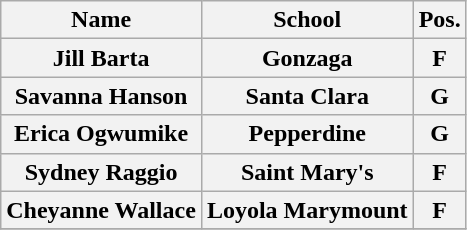<table class="wikitable">
<tr>
<th>Name</th>
<th>School</th>
<th>Pos.</th>
</tr>
<tr>
<th>Jill Barta</th>
<th>Gonzaga</th>
<th>F</th>
</tr>
<tr>
<th>Savanna Hanson</th>
<th>Santa Clara</th>
<th>G</th>
</tr>
<tr>
<th>Erica Ogwumike</th>
<th>Pepperdine</th>
<th>G</th>
</tr>
<tr>
<th>Sydney Raggio</th>
<th>Saint Mary's</th>
<th>F</th>
</tr>
<tr>
<th>Cheyanne Wallace</th>
<th>Loyola Marymount</th>
<th>F</th>
</tr>
<tr>
</tr>
</table>
